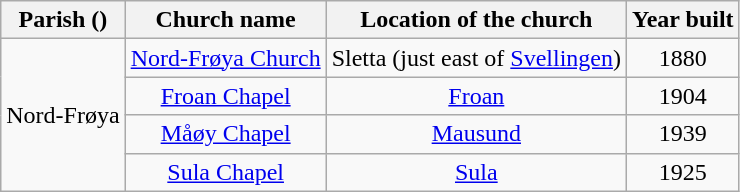<table class="wikitable" style="text-align:center">
<tr>
<th>Parish ()</th>
<th>Church name</th>
<th>Location of the church</th>
<th>Year built</th>
</tr>
<tr>
<td rowspan="4">Nord-Frøya</td>
<td><a href='#'>Nord-Frøya Church</a></td>
<td>Sletta (just east of <a href='#'>Svellingen</a>)</td>
<td>1880</td>
</tr>
<tr>
<td><a href='#'>Froan Chapel</a></td>
<td><a href='#'>Froan</a></td>
<td>1904</td>
</tr>
<tr>
<td><a href='#'>Måøy Chapel</a></td>
<td><a href='#'>Mausund</a></td>
<td>1939</td>
</tr>
<tr>
<td><a href='#'>Sula Chapel</a></td>
<td><a href='#'>Sula</a></td>
<td>1925</td>
</tr>
</table>
